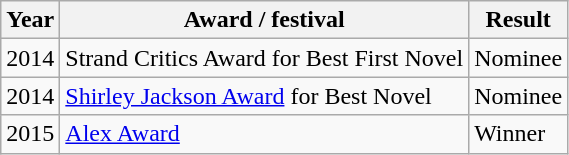<table class="wikitable">
<tr>
<th>Year</th>
<th>Award / festival</th>
<th>Result</th>
</tr>
<tr>
<td>2014</td>
<td>Strand Critics Award for Best First Novel</td>
<td>Nominee</td>
</tr>
<tr>
<td>2014</td>
<td><a href='#'>Shirley Jackson Award</a> for Best Novel</td>
<td>Nominee</td>
</tr>
<tr>
<td>2015</td>
<td><a href='#'>Alex Award</a></td>
<td>Winner</td>
</tr>
</table>
